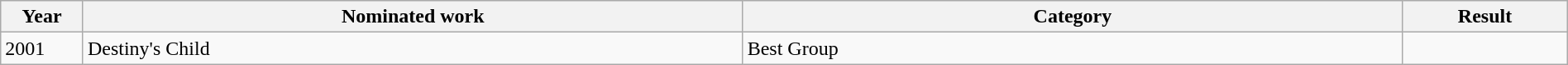<table class="wikitable" width="100%">
<tr>
<th width="5%">Year</th>
<th width="40%">Nominated work</th>
<th width="40%">Category</th>
<th width="10%">Result</th>
</tr>
<tr>
<td>2001</td>
<td>Destiny's Child</td>
<td>Best Group</td>
<td></td>
</tr>
</table>
